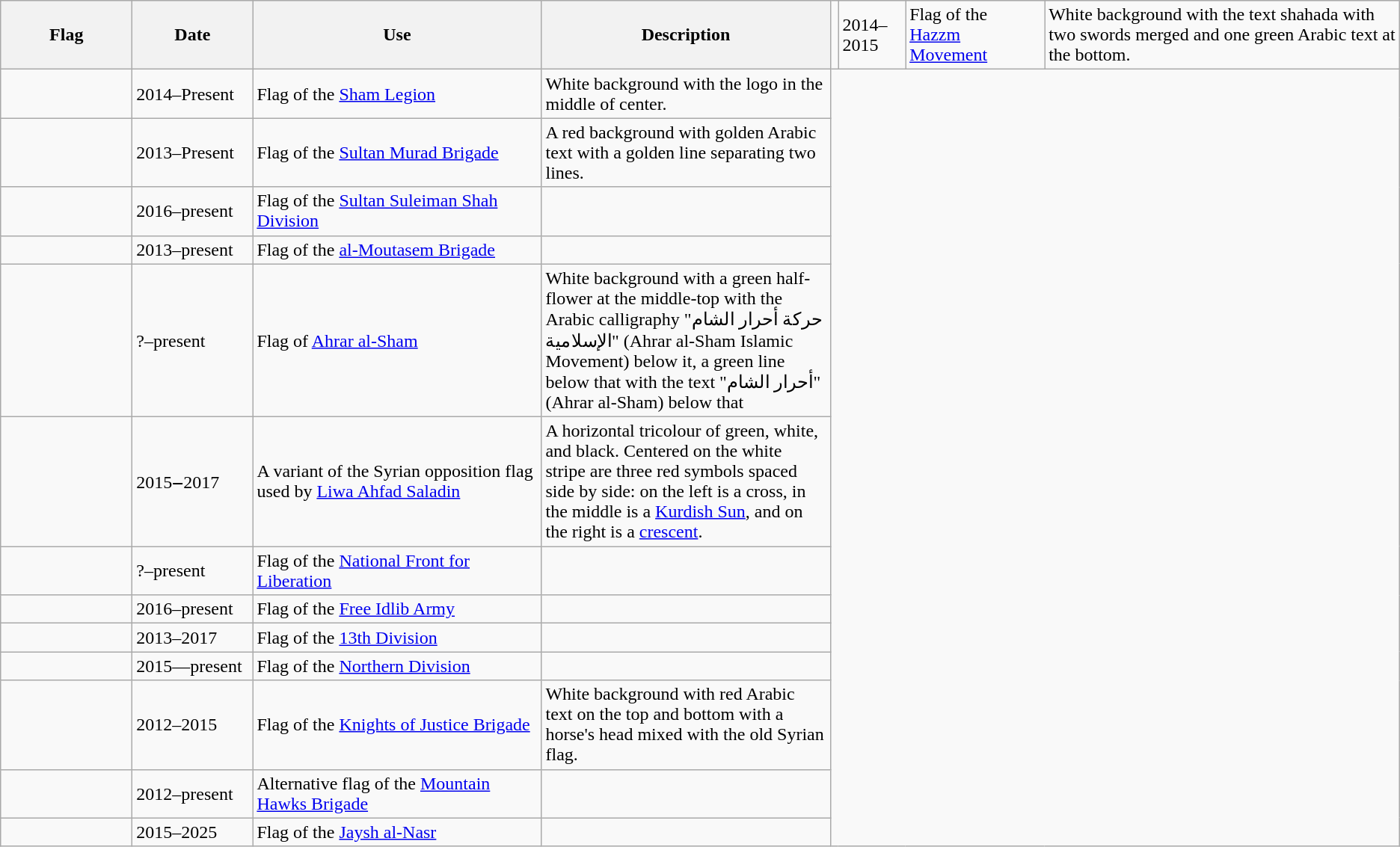<table class="wikitable">
<tr>
<th style="width:110px;">Flag</th>
<th style="width:100px;">Date</th>
<th style="width:250px;">Use</th>
<th style="width:250px;">Description</th>
<td></td>
<td>2014–2015</td>
<td>Flag of the <a href='#'>Hazzm Movement</a></td>
<td>White background with the text shahada with two swords merged and one green Arabic text at the bottom.</td>
</tr>
<tr>
<td></td>
<td>2014–Present</td>
<td>Flag of the <a href='#'>Sham Legion</a></td>
<td>White background with the logo in the middle of center.</td>
</tr>
<tr>
<td></td>
<td>2013–Present</td>
<td>Flag of the <a href='#'>Sultan Murad Brigade</a></td>
<td>A red background with golden Arabic text with a golden line separating two lines.</td>
</tr>
<tr>
<td></td>
<td>2016–present</td>
<td>Flag of the <a href='#'>Sultan Suleiman Shah Division</a></td>
<td></td>
</tr>
<tr>
<td></td>
<td>2013–present</td>
<td>Flag of the <a href='#'>al-Moutasem Brigade</a></td>
<td></td>
</tr>
<tr>
<td></td>
<td>?–present</td>
<td>Flag of <a href='#'>Ahrar al-Sham</a></td>
<td>White background with a green half-flower at the middle-top with the Arabic calligraphy "حركة أحرار الشام الإسلامية" (Ahrar al-Sham Islamic Movement) below it, a green line below that with the text "أحرار الشام" (Ahrar al-Sham) below that</td>
</tr>
<tr>
<td></td>
<td>2015‒2017</td>
<td>A variant of the Syrian opposition flag used by <a href='#'>Liwa Ahfad Saladin</a></td>
<td>A horizontal tricolour  of green, white, and black. Centered on the white stripe are three red symbols spaced side by side: on the left is a cross, in the middle is a <a href='#'>Kurdish Sun</a>, and on the right is a <a href='#'>crescent</a>.</td>
</tr>
<tr>
<td></td>
<td>?–present</td>
<td>Flag of the <a href='#'>National Front for Liberation</a></td>
<td></td>
</tr>
<tr>
<td></td>
<td>2016–present</td>
<td>Flag of the <a href='#'>Free Idlib Army</a></td>
<td></td>
</tr>
<tr>
<td></td>
<td>2013–2017</td>
<td>Flag of the <a href='#'>13th Division</a></td>
<td></td>
</tr>
<tr>
<td></td>
<td>2015—present</td>
<td>Flag of the <a href='#'>Northern Division</a></td>
<td></td>
</tr>
<tr>
<td></td>
<td>2012–2015</td>
<td>Flag of the <a href='#'>Knights of Justice Brigade</a></td>
<td>White background with red Arabic text on the top and bottom with a horse's head mixed with the old Syrian flag.</td>
</tr>
<tr>
<td></td>
<td>2012–present</td>
<td>Alternative flag of the <a href='#'>Mountain Hawks Brigade</a></td>
<td></td>
</tr>
<tr>
<td></td>
<td>2015–2025</td>
<td>Flag of the <a href='#'>Jaysh al-Nasr</a></td>
<td></td>
</tr>
</table>
